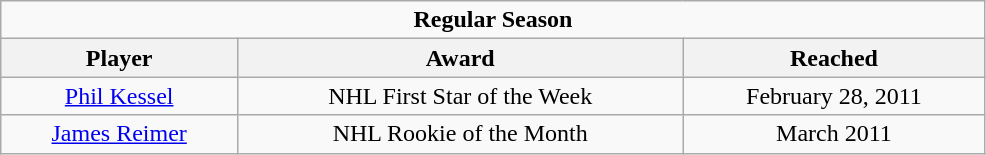<table class="wikitable" style="width:52%; text-align:center;">
<tr>
<td colspan="10" style="text-align:center;"><strong>Regular Season</strong></td>
</tr>
<tr>
<th>Player</th>
<th>Award</th>
<th>Reached</th>
</tr>
<tr>
<td><a href='#'>Phil Kessel</a></td>
<td>NHL First Star of the Week</td>
<td>February 28, 2011</td>
</tr>
<tr>
<td><a href='#'>James Reimer</a></td>
<td>NHL Rookie of the Month</td>
<td>March 2011</td>
</tr>
</table>
